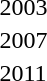<table>
<tr>
<td>2003</td>
<td></td>
<td></td>
<td></td>
</tr>
<tr>
<td rowspan=2>2007</td>
<td rowspan=2></td>
<td rowspan=2></td>
<td></td>
</tr>
<tr>
<td></td>
</tr>
<tr>
<td rowspan=2>2011<br></td>
<td rowspan=2></td>
<td rowspan=2></td>
<td></td>
</tr>
<tr>
<td></td>
</tr>
</table>
